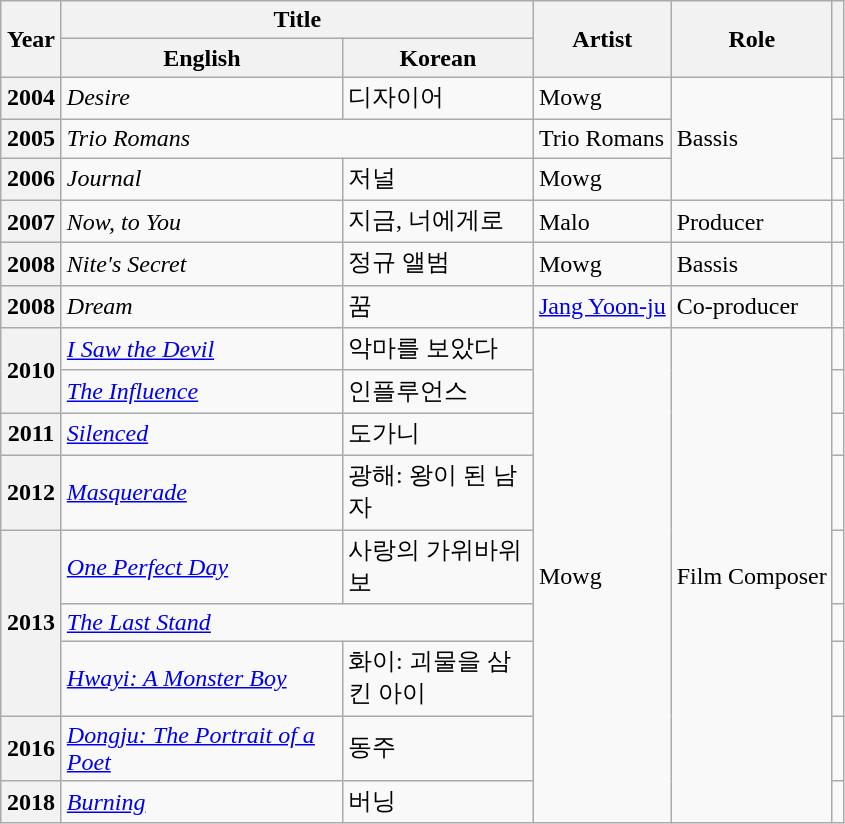<table class="wikitable plainrowheaders sortable">
<tr>
<th rowspan="2" style="width:33px;">Year</th>
<th colspan="2">Title</th>
<th rowspan="2">Artist</th>
<th rowspan="2">Role</th>
<th rowspan="2" scope="col" class="unsortable"></th>
</tr>
<tr>
<th width="180">English</th>
<th width="120">Korean</th>
</tr>
<tr>
<th scope="row">2004</th>
<td><em>Desire</em></td>
<td>디자이어</td>
<td>Mowg</td>
<td rowspan="3">Bassis</td>
<td></td>
</tr>
<tr>
<th scope="row">2005</th>
<td colspan="2"><em>Trio Romans</em></td>
<td>Trio Romans</td>
<td></td>
</tr>
<tr>
<th scope="row">2006</th>
<td><em>Journal</em></td>
<td>저널</td>
<td>Mowg</td>
<td></td>
</tr>
<tr>
<th scope="row">2007</th>
<td><em>Now, to You</em></td>
<td>지금, 너에게로</td>
<td>Malo</td>
<td>Producer</td>
<td></td>
</tr>
<tr>
<th scope="row">2008</th>
<td><em>Nite's Secret</em></td>
<td>정규 앨범</td>
<td>Mowg</td>
<td>Bassis</td>
<td></td>
</tr>
<tr>
<th scope="row">2008</th>
<td><em>Dream</em></td>
<td>꿈</td>
<td><a href='#'>Jang Yoon-ju</a></td>
<td>Co-producer</td>
<td></td>
</tr>
<tr>
<th rowspan="2" scope="row">2010</th>
<td><em><a href='#'>I Saw the Devil</a></em></td>
<td>악마를 보았다</td>
<td rowspan="9">Mowg</td>
<td rowspan="9">Film Composer</td>
<td></td>
</tr>
<tr>
<td><a href='#'><em>The Influence</em></a></td>
<td>인플루언스</td>
<td></td>
</tr>
<tr>
<th scope="row">2011</th>
<td><em><a href='#'>Silenced</a></em></td>
<td>도가니</td>
<td></td>
</tr>
<tr>
<th scope="row">2012</th>
<td><em><a href='#'>Masquerade</a></em></td>
<td>광해: 왕이 된 남자</td>
<td></td>
</tr>
<tr>
<th scope="row" rowspan="3">2013</th>
<td><em><a href='#'>One Perfect Day</a></em></td>
<td>사랑의 가위바위보</td>
<td></td>
</tr>
<tr>
<td colspan="2"><em><a href='#'>The Last Stand</a></em></td>
<td></td>
</tr>
<tr>
<td><em><a href='#'>Hwayi: A Monster Boy</a></em></td>
<td>화이: 괴물을 삼킨 아이</td>
<td></td>
</tr>
<tr>
<th scope="row">2016</th>
<td><em><a href='#'>Dongju: The Portrait of a Poet</a></em></td>
<td>동주</td>
<td></td>
</tr>
<tr>
<th scope="row">2018</th>
<td><em><a href='#'>Burning</a></em></td>
<td>버닝</td>
<td></td>
</tr>
</table>
